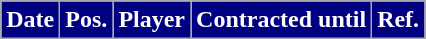<table class="wikitable plainrowheaders sortable">
<tr>
<th style="background:#000080; color:white;">Date</th>
<th style="background:#000080; color:white;">Pos.</th>
<th style="background:#000080; color:white;">Player</th>
<th style="background:#000080; color:white;">Contracted until</th>
<th style="background:#000080; color:white;">Ref.</th>
</tr>
</table>
